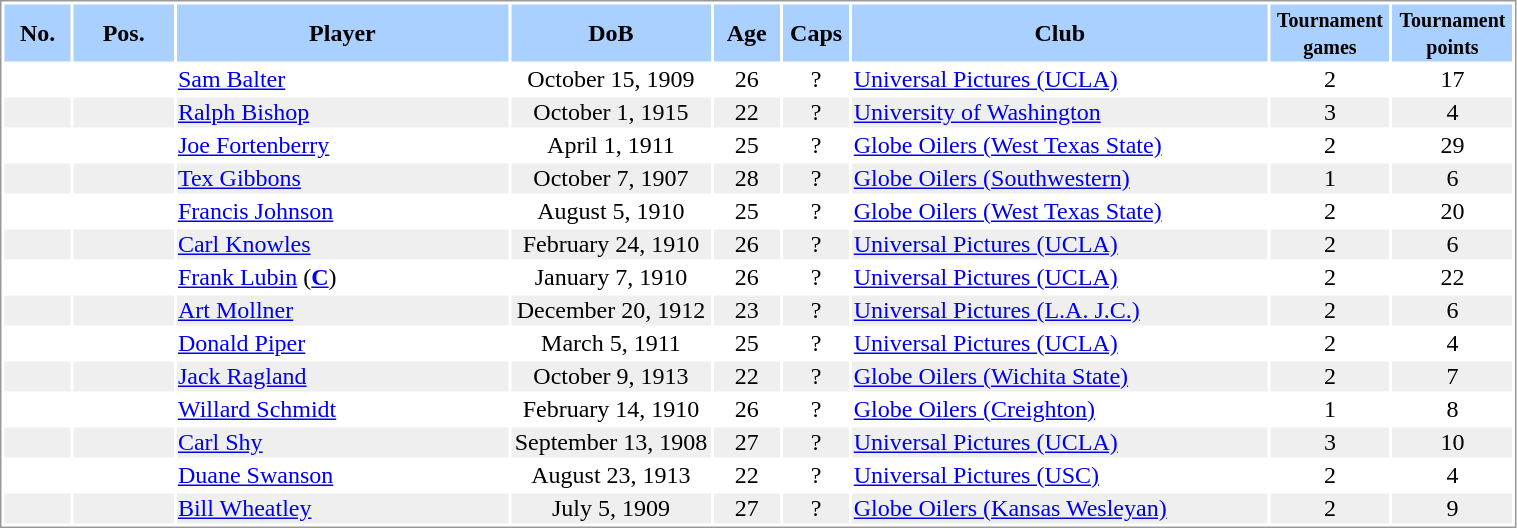<table border="0"  style="width:80%; border:1px solid #999; background:#fff; text-align:center;">
<tr style="text-align:center; background:#aad0ff;">
<th width=4%>No.</th>
<th width=6%>Pos.</th>
<th width=20%>Player</th>
<th width=12%>DoB</th>
<th width=4%>Age</th>
<th width=4%>Caps</th>
<th width=25%>Club</th>
<th width=6%><small>Tournament<br>games</small></th>
<th width=6%><small>Tournament<br>points</small></th>
</tr>
<tr>
<td></td>
<td></td>
<td align="left"><a href='#'>Sam Balter</a></td>
<td>October 15, 1909</td>
<td>26</td>
<td>?</td>
<td align="left"> <a href='#'>Universal Pictures (UCLA)</a></td>
<td>2</td>
<td>17</td>
</tr>
<tr style="background:#efefef;">
<td></td>
<td></td>
<td align="left"><a href='#'>Ralph Bishop</a></td>
<td>October 1, 1915</td>
<td>22</td>
<td>?</td>
<td align="left"> <a href='#'>University of Washington</a></td>
<td>3</td>
<td>4</td>
</tr>
<tr>
<td></td>
<td></td>
<td align="left"><a href='#'>Joe Fortenberry</a></td>
<td>April 1, 1911</td>
<td>25</td>
<td>?</td>
<td align="left"> <a href='#'>Globe Oilers (West Texas State)</a></td>
<td>2</td>
<td>29</td>
</tr>
<tr style="background:#efefef;">
<td></td>
<td></td>
<td align="left"><a href='#'>Tex Gibbons</a></td>
<td>October 7, 1907</td>
<td>28</td>
<td>?</td>
<td align="left"> <a href='#'>Globe Oilers (Southwestern)</a></td>
<td>1</td>
<td>6</td>
</tr>
<tr>
<td></td>
<td></td>
<td align="left"><a href='#'>Francis Johnson</a></td>
<td>August 5, 1910</td>
<td>25</td>
<td>?</td>
<td align="left"> <a href='#'>Globe Oilers (West Texas State)</a></td>
<td>2</td>
<td>20</td>
</tr>
<tr style="background:#efefef;">
<td></td>
<td></td>
<td align="left"><a href='#'>Carl Knowles</a></td>
<td>February 24, 1910</td>
<td>26</td>
<td>?</td>
<td align="left"> <a href='#'>Universal Pictures (UCLA)</a></td>
<td>2</td>
<td>6</td>
</tr>
<tr>
<td></td>
<td></td>
<td align="left"><a href='#'>Frank Lubin</a> (<strong><a href='#'>C</a></strong>)</td>
<td>January 7, 1910</td>
<td>26</td>
<td>?</td>
<td align="left"> <a href='#'>Universal Pictures (UCLA)</a></td>
<td>2</td>
<td>22</td>
</tr>
<tr style="background:#efefef;">
<td></td>
<td></td>
<td align="left"><a href='#'>Art Mollner</a></td>
<td>December 20, 1912</td>
<td>23</td>
<td>?</td>
<td align="left"> <a href='#'>Universal Pictures (L.A. J.C.)</a></td>
<td>2</td>
<td>6</td>
</tr>
<tr>
<td></td>
<td></td>
<td align="left"><a href='#'>Donald Piper</a></td>
<td>March 5, 1911</td>
<td>25</td>
<td>?</td>
<td align="left"> <a href='#'>Universal Pictures (UCLA)</a></td>
<td>2</td>
<td>4</td>
</tr>
<tr style="background:#efefef;">
<td></td>
<td></td>
<td align="left"><a href='#'>Jack Ragland</a></td>
<td>October 9, 1913</td>
<td>22</td>
<td>?</td>
<td align="left"> <a href='#'>Globe Oilers (Wichita State)</a></td>
<td>2</td>
<td>7</td>
</tr>
<tr>
<td></td>
<td></td>
<td align="left"><a href='#'>Willard Schmidt</a></td>
<td>February 14, 1910</td>
<td>26</td>
<td>?</td>
<td align="left"> <a href='#'>Globe Oilers (Creighton)</a></td>
<td>1</td>
<td>8</td>
</tr>
<tr style="background:#efefef;">
<td></td>
<td></td>
<td align="left"><a href='#'>Carl Shy</a></td>
<td>September 13, 1908</td>
<td>27</td>
<td>?</td>
<td align="left"> <a href='#'>Universal Pictures (UCLA)</a></td>
<td>3</td>
<td>10</td>
</tr>
<tr>
<td></td>
<td></td>
<td align="left"><a href='#'>Duane Swanson</a></td>
<td>August 23, 1913</td>
<td>22</td>
<td>?</td>
<td align="left"> <a href='#'>Universal Pictures (USC)</a></td>
<td>2</td>
<td>4</td>
</tr>
<tr style="background:#efefef;">
<td></td>
<td></td>
<td align="left"><a href='#'>Bill Wheatley</a></td>
<td>July 5, 1909</td>
<td>27</td>
<td>?</td>
<td align="left"> <a href='#'>Globe Oilers (Kansas Wesleyan)</a></td>
<td>2</td>
<td>9</td>
</tr>
</table>
